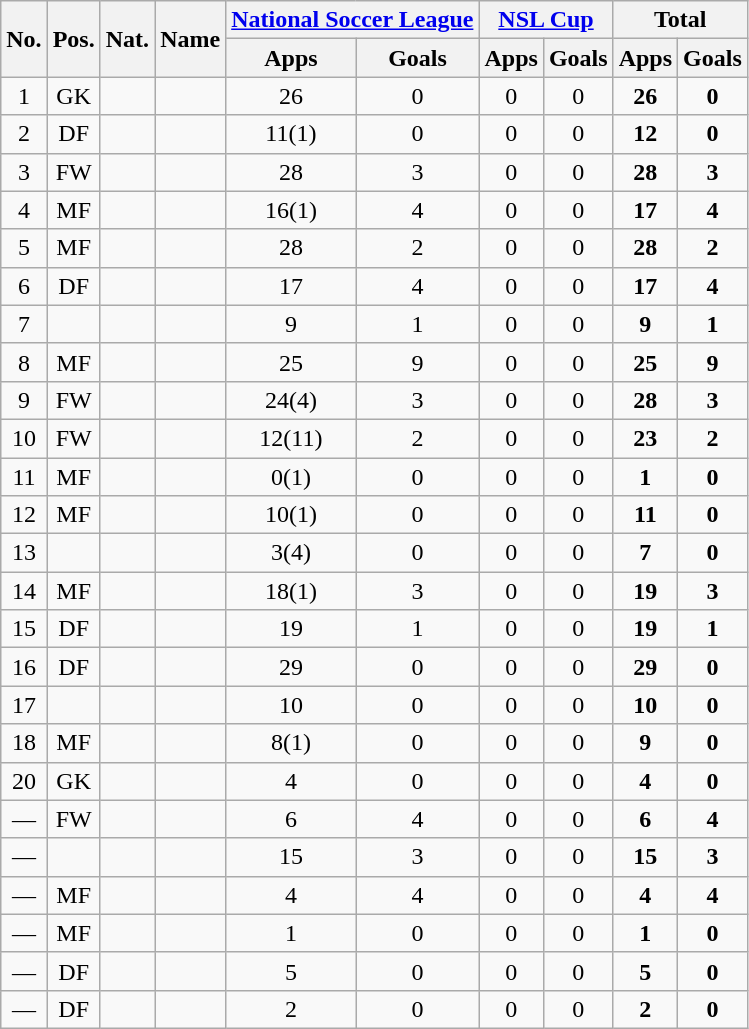<table class="wikitable sortable" style="text-align:center">
<tr>
<th rowspan="2">No.</th>
<th rowspan="2">Pos.</th>
<th rowspan="2">Nat.</th>
<th rowspan="2">Name</th>
<th colspan="2"><a href='#'>National Soccer League</a></th>
<th colspan="2"><a href='#'>NSL Cup</a></th>
<th colspan="2">Total</th>
</tr>
<tr>
<th>Apps</th>
<th>Goals</th>
<th>Apps</th>
<th>Goals</th>
<th>Apps</th>
<th>Goals</th>
</tr>
<tr>
<td>1</td>
<td>GK</td>
<td></td>
<td align=left></td>
<td>26</td>
<td>0</td>
<td>0</td>
<td>0</td>
<td><strong>26</strong></td>
<td><strong>0</strong></td>
</tr>
<tr>
<td>2</td>
<td>DF</td>
<td></td>
<td align=left></td>
<td>11(1)</td>
<td>0</td>
<td>0</td>
<td>0</td>
<td><strong>12</strong></td>
<td><strong>0</strong></td>
</tr>
<tr>
<td>3</td>
<td>FW</td>
<td></td>
<td align=left></td>
<td>28</td>
<td>3</td>
<td>0</td>
<td>0</td>
<td><strong>28</strong></td>
<td><strong>3</strong></td>
</tr>
<tr>
<td>4</td>
<td>MF</td>
<td></td>
<td align=left></td>
<td>16(1)</td>
<td>4</td>
<td>0</td>
<td>0</td>
<td><strong>17</strong></td>
<td><strong>4</strong></td>
</tr>
<tr>
<td>5</td>
<td>MF</td>
<td></td>
<td align=left></td>
<td>28</td>
<td>2</td>
<td>0</td>
<td>0</td>
<td><strong>28</strong></td>
<td><strong>2</strong></td>
</tr>
<tr>
<td>6</td>
<td>DF</td>
<td></td>
<td align=left></td>
<td>17</td>
<td>4</td>
<td>0</td>
<td>0</td>
<td><strong>17</strong></td>
<td><strong>4</strong></td>
</tr>
<tr>
<td>7</td>
<td></td>
<td></td>
<td align=left></td>
<td>9</td>
<td>1</td>
<td>0</td>
<td>0</td>
<td><strong>9</strong></td>
<td><strong>1</strong></td>
</tr>
<tr>
<td>8</td>
<td>MF</td>
<td></td>
<td align=left></td>
<td>25</td>
<td>9</td>
<td>0</td>
<td>0</td>
<td><strong>25</strong></td>
<td><strong>9</strong></td>
</tr>
<tr>
<td>9</td>
<td>FW</td>
<td></td>
<td align=left></td>
<td>24(4)</td>
<td>3</td>
<td>0</td>
<td>0</td>
<td><strong>28</strong></td>
<td><strong>3</strong></td>
</tr>
<tr>
<td>10</td>
<td>FW</td>
<td></td>
<td align=left></td>
<td>12(11)</td>
<td>2</td>
<td>0</td>
<td>0</td>
<td><strong>23</strong></td>
<td><strong>2</strong></td>
</tr>
<tr>
<td>11</td>
<td>MF</td>
<td></td>
<td align=left></td>
<td>0(1)</td>
<td>0</td>
<td>0</td>
<td>0</td>
<td><strong>1</strong></td>
<td><strong>0</strong></td>
</tr>
<tr>
<td>12</td>
<td>MF</td>
<td></td>
<td align=left></td>
<td>10(1)</td>
<td>0</td>
<td>0</td>
<td>0</td>
<td><strong>11</strong></td>
<td><strong>0</strong></td>
</tr>
<tr>
<td>13</td>
<td></td>
<td></td>
<td align=left></td>
<td>3(4)</td>
<td>0</td>
<td>0</td>
<td>0</td>
<td><strong>7</strong></td>
<td><strong>0</strong></td>
</tr>
<tr>
<td>14</td>
<td>MF</td>
<td></td>
<td align=left></td>
<td>18(1)</td>
<td>3</td>
<td>0</td>
<td>0</td>
<td><strong>19</strong></td>
<td><strong>3</strong></td>
</tr>
<tr>
<td>15</td>
<td>DF</td>
<td></td>
<td align=left></td>
<td>19</td>
<td>1</td>
<td>0</td>
<td>0</td>
<td><strong>19</strong></td>
<td><strong>1</strong></td>
</tr>
<tr>
<td>16</td>
<td>DF</td>
<td></td>
<td align=left></td>
<td>29</td>
<td>0</td>
<td>0</td>
<td>0</td>
<td><strong>29</strong></td>
<td><strong>0</strong></td>
</tr>
<tr>
<td>17</td>
<td></td>
<td></td>
<td align=left></td>
<td>10</td>
<td>0</td>
<td>0</td>
<td>0</td>
<td><strong>10</strong></td>
<td><strong>0</strong></td>
</tr>
<tr>
<td>18</td>
<td>MF</td>
<td></td>
<td align=left></td>
<td>8(1)</td>
<td>0</td>
<td>0</td>
<td>0</td>
<td><strong>9</strong></td>
<td><strong>0</strong></td>
</tr>
<tr>
<td>20</td>
<td>GK</td>
<td></td>
<td align=left></td>
<td>4</td>
<td>0</td>
<td>0</td>
<td>0</td>
<td><strong>4</strong></td>
<td><strong>0</strong></td>
</tr>
<tr>
<td>—</td>
<td>FW</td>
<td></td>
<td align=left></td>
<td>6</td>
<td>4</td>
<td>0</td>
<td>0</td>
<td><strong>6</strong></td>
<td><strong>4</strong></td>
</tr>
<tr>
<td>—</td>
<td></td>
<td></td>
<td align=left></td>
<td>15</td>
<td>3</td>
<td>0</td>
<td>0</td>
<td><strong>15</strong></td>
<td><strong>3</strong></td>
</tr>
<tr>
<td>—</td>
<td>MF</td>
<td></td>
<td align=left></td>
<td>4</td>
<td>4</td>
<td>0</td>
<td>0</td>
<td><strong>4</strong></td>
<td><strong>4</strong></td>
</tr>
<tr>
<td>—</td>
<td>MF</td>
<td></td>
<td align=left></td>
<td>1</td>
<td>0</td>
<td>0</td>
<td>0</td>
<td><strong>1</strong></td>
<td><strong>0</strong></td>
</tr>
<tr>
<td>—</td>
<td>DF</td>
<td></td>
<td align=left></td>
<td>5</td>
<td>0</td>
<td>0</td>
<td>0</td>
<td><strong>5</strong></td>
<td><strong>0</strong></td>
</tr>
<tr>
<td>—</td>
<td>DF</td>
<td></td>
<td align=left></td>
<td>2</td>
<td>0</td>
<td>0</td>
<td>0</td>
<td><strong>2</strong></td>
<td><strong>0</strong></td>
</tr>
</table>
